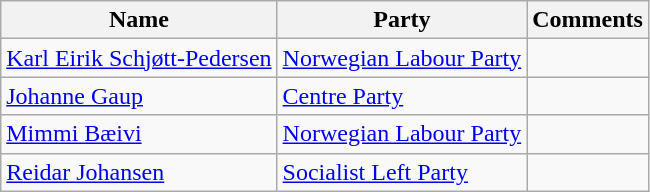<table class="wikitable">
<tr>
<th>Name</th>
<th>Party</th>
<th>Comments</th>
</tr>
<tr>
<td><a href='#'>Karl Eirik Schjøtt-Pedersen</a></td>
<td><a href='#'>Norwegian Labour Party</a></td>
<td></td>
</tr>
<tr>
<td><a href='#'>Johanne Gaup</a></td>
<td><a href='#'>Centre Party</a></td>
<td></td>
</tr>
<tr>
<td><a href='#'>Mimmi Bæivi</a></td>
<td><a href='#'>Norwegian Labour Party</a></td>
<td></td>
</tr>
<tr>
<td><a href='#'>Reidar Johansen</a></td>
<td><a href='#'>Socialist Left Party</a></td>
<td></td>
</tr>
</table>
